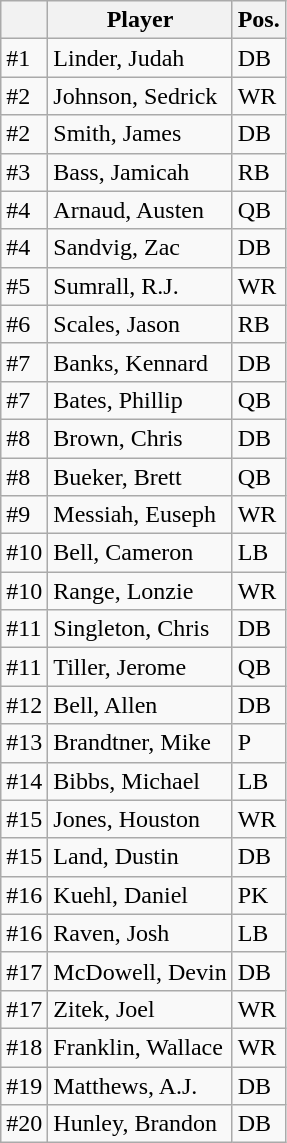<table class="wikitable" style="float:left; margin-right:1em">
<tr>
<th></th>
<th>Player</th>
<th>Pos.</th>
</tr>
<tr>
<td>#1</td>
<td>Linder, Judah</td>
<td>DB</td>
</tr>
<tr>
<td>#2</td>
<td>Johnson, Sedrick</td>
<td>WR</td>
</tr>
<tr>
<td>#2</td>
<td>Smith, James</td>
<td>DB</td>
</tr>
<tr>
<td>#3</td>
<td>Bass, Jamicah</td>
<td>RB</td>
</tr>
<tr>
<td>#4</td>
<td>Arnaud, Austen</td>
<td>QB</td>
</tr>
<tr>
<td>#4</td>
<td>Sandvig, Zac</td>
<td>DB</td>
</tr>
<tr>
<td>#5</td>
<td>Sumrall, R.J.</td>
<td>WR</td>
</tr>
<tr>
<td>#6</td>
<td>Scales, Jason</td>
<td>RB</td>
</tr>
<tr>
<td>#7</td>
<td>Banks, Kennard</td>
<td>DB</td>
</tr>
<tr>
<td>#7</td>
<td>Bates, Phillip</td>
<td>QB</td>
</tr>
<tr>
<td>#8</td>
<td>Brown, Chris</td>
<td>DB</td>
</tr>
<tr>
<td>#8</td>
<td>Bueker, Brett</td>
<td>QB</td>
</tr>
<tr>
<td>#9</td>
<td>Messiah, Euseph</td>
<td>WR</td>
</tr>
<tr>
<td>#10</td>
<td>Bell, Cameron</td>
<td>LB</td>
</tr>
<tr>
<td>#10</td>
<td>Range, Lonzie</td>
<td>WR</td>
</tr>
<tr>
<td>#11</td>
<td>Singleton, Chris</td>
<td>DB</td>
</tr>
<tr>
<td>#11</td>
<td>Tiller, Jerome</td>
<td>QB</td>
</tr>
<tr>
<td>#12</td>
<td>Bell, Allen</td>
<td>DB</td>
</tr>
<tr>
<td>#13</td>
<td>Brandtner, Mike</td>
<td>P</td>
</tr>
<tr>
<td>#14</td>
<td>Bibbs, Michael</td>
<td>LB</td>
</tr>
<tr>
<td>#15</td>
<td>Jones, Houston</td>
<td>WR</td>
</tr>
<tr>
<td>#15</td>
<td>Land, Dustin</td>
<td>DB</td>
</tr>
<tr>
<td>#16</td>
<td>Kuehl, Daniel</td>
<td>PK</td>
</tr>
<tr>
<td>#16</td>
<td>Raven, Josh</td>
<td>LB</td>
</tr>
<tr>
<td>#17</td>
<td>McDowell, Devin</td>
<td>DB</td>
</tr>
<tr>
<td>#17</td>
<td>Zitek, Joel</td>
<td>WR</td>
</tr>
<tr>
<td>#18</td>
<td>Franklin, Wallace</td>
<td>WR</td>
</tr>
<tr>
<td>#19</td>
<td>Matthews, A.J.</td>
<td>DB</td>
</tr>
<tr>
<td>#20</td>
<td>Hunley, Brandon</td>
<td>DB</td>
</tr>
</table>
